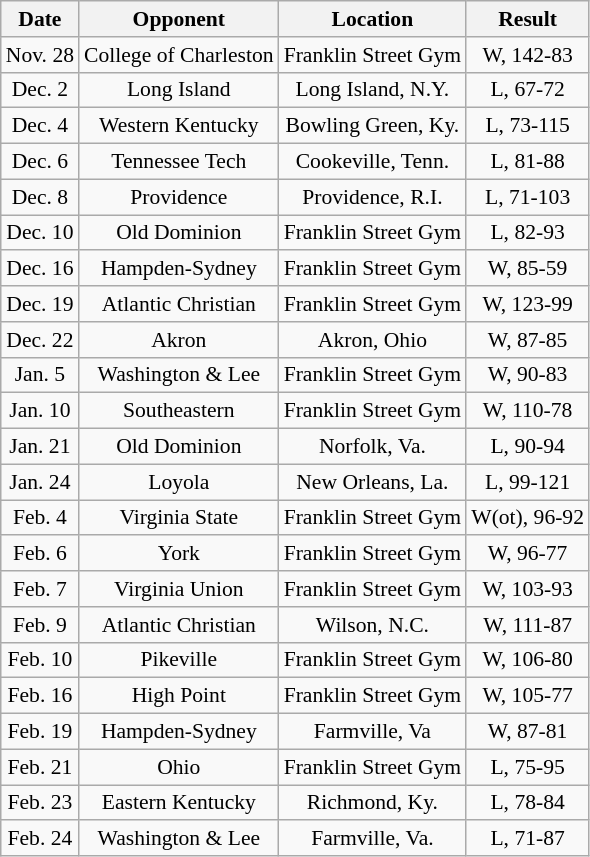<table class="wikitable" style="text-align: center; font-size: 90%;">
<tr>
<th>Date</th>
<th>Opponent</th>
<th>Location</th>
<th>Result</th>
</tr>
<tr>
<td>Nov. 28</td>
<td>College of Charleston</td>
<td>Franklin Street Gym</td>
<td>W, 142-83</td>
</tr>
<tr>
<td>Dec. 2</td>
<td>Long Island</td>
<td>Long Island, N.Y.</td>
<td>L, 67-72</td>
</tr>
<tr>
<td>Dec. 4</td>
<td>Western Kentucky</td>
<td>Bowling Green, Ky.</td>
<td>L, 73-115</td>
</tr>
<tr>
<td>Dec. 6</td>
<td>Tennessee Tech</td>
<td>Cookeville, Tenn.</td>
<td>L, 81-88</td>
</tr>
<tr>
<td>Dec. 8</td>
<td>Providence</td>
<td>Providence, R.I.</td>
<td>L, 71-103</td>
</tr>
<tr>
<td>Dec. 10</td>
<td>Old Dominion</td>
<td>Franklin Street Gym</td>
<td>L, 82-93</td>
</tr>
<tr>
<td>Dec. 16</td>
<td>Hampden-Sydney</td>
<td>Franklin Street Gym</td>
<td>W, 85-59</td>
</tr>
<tr>
<td>Dec. 19</td>
<td>Atlantic Christian</td>
<td>Franklin Street Gym</td>
<td>W, 123-99</td>
</tr>
<tr>
<td>Dec. 22</td>
<td>Akron</td>
<td>Akron, Ohio</td>
<td>W, 87-85</td>
</tr>
<tr>
<td>Jan. 5</td>
<td>Washington & Lee</td>
<td>Franklin Street Gym</td>
<td>W, 90-83</td>
</tr>
<tr>
<td>Jan. 10</td>
<td>Southeastern</td>
<td>Franklin Street Gym</td>
<td>W, 110-78</td>
</tr>
<tr>
<td>Jan. 21</td>
<td>Old Dominion</td>
<td>Norfolk, Va.</td>
<td>L, 90-94</td>
</tr>
<tr>
<td>Jan. 24</td>
<td>Loyola</td>
<td>New Orleans, La.</td>
<td>L, 99-121</td>
</tr>
<tr>
<td>Feb. 4</td>
<td>Virginia State</td>
<td>Franklin Street Gym</td>
<td>W(ot), 96-92</td>
</tr>
<tr>
<td>Feb. 6</td>
<td>York</td>
<td>Franklin Street Gym</td>
<td>W, 96-77</td>
</tr>
<tr>
<td>Feb. 7</td>
<td>Virginia Union</td>
<td>Franklin Street Gym</td>
<td>W, 103-93</td>
</tr>
<tr>
<td>Feb. 9</td>
<td>Atlantic Christian</td>
<td>Wilson, N.C.</td>
<td>W, 111-87</td>
</tr>
<tr>
<td>Feb. 10</td>
<td>Pikeville</td>
<td>Franklin Street Gym</td>
<td>W, 106-80</td>
</tr>
<tr>
<td>Feb. 16</td>
<td>High Point</td>
<td>Franklin Street Gym</td>
<td>W, 105-77</td>
</tr>
<tr>
<td>Feb. 19</td>
<td>Hampden-Sydney</td>
<td>Farmville, Va</td>
<td>W, 87-81</td>
</tr>
<tr>
<td>Feb. 21</td>
<td>Ohio</td>
<td>Franklin Street Gym</td>
<td>L, 75-95</td>
</tr>
<tr>
<td>Feb. 23</td>
<td>Eastern Kentucky</td>
<td>Richmond, Ky.</td>
<td>L, 78-84</td>
</tr>
<tr>
<td>Feb. 24</td>
<td>Washington & Lee</td>
<td>Farmville, Va.</td>
<td>L, 71-87</td>
</tr>
</table>
